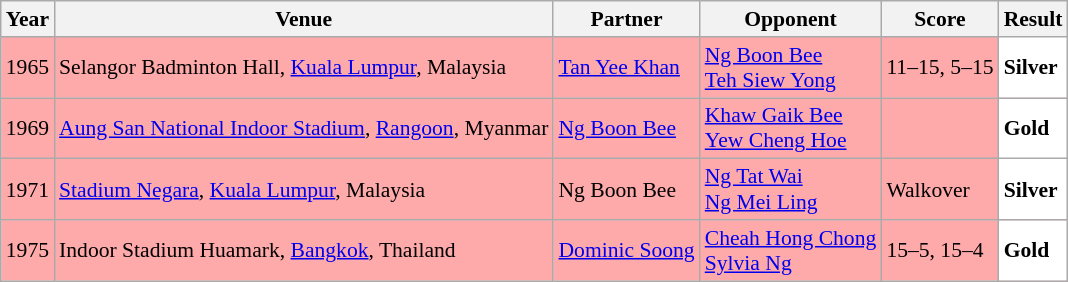<table class="sortable wikitable" style="font-size: 90%;">
<tr>
<th>Year</th>
<th>Venue</th>
<th>Partner</th>
<th>Opponent</th>
<th>Score</th>
<th>Result</th>
</tr>
<tr style="background:#FFAAAA">
<td align="center">1965</td>
<td align="left">Selangor Badminton Hall, <a href='#'>Kuala Lumpur</a>, Malaysia</td>
<td align="left"> <a href='#'>Tan Yee Khan</a></td>
<td align="left"> <a href='#'>Ng Boon Bee</a><br> <a href='#'>Teh Siew Yong</a></td>
<td align="left">11–15, 5–15</td>
<td style="text-align:left; background:white"> <strong>Silver</strong></td>
</tr>
<tr style="background:#FFAAAA">
<td align="center">1969</td>
<td align="left"><a href='#'>Aung San National Indoor Stadium</a>, <a href='#'>Rangoon</a>, Myanmar</td>
<td align="left"> <a href='#'>Ng Boon Bee</a></td>
<td align="left"> <a href='#'>Khaw Gaik Bee</a><br> <a href='#'>Yew Cheng Hoe</a></td>
<td align="left"></td>
<td style="text-align:left; background:white"> <strong>Gold</strong></td>
</tr>
<tr style="background:#FFAAAA">
<td align="center">1971</td>
<td align="left"><a href='#'>Stadium Negara</a>, <a href='#'>Kuala Lumpur</a>, Malaysia</td>
<td align="left"> Ng Boon Bee</td>
<td align="left"> <a href='#'>Ng Tat Wai</a><br> <a href='#'>Ng Mei Ling</a></td>
<td align="left">Walkover</td>
<td style="text-align:left; background:white"> <strong>Silver</strong></td>
</tr>
<tr style="background:#FFAAAA">
<td align="center">1975</td>
<td align="left">Indoor Stadium Huamark, <a href='#'>Bangkok</a>, Thailand</td>
<td align="left"> <a href='#'>Dominic Soong</a></td>
<td align="left"> <a href='#'>Cheah Hong Chong</a><br> <a href='#'>Sylvia Ng</a></td>
<td align="left">15–5, 15–4</td>
<td style="text-align:left; background:white"> <strong>Gold</strong></td>
</tr>
</table>
